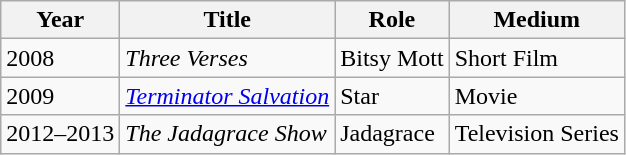<table class="wikitable sortable">
<tr>
<th>Year</th>
<th>Title</th>
<th>Role</th>
<th>Medium</th>
</tr>
<tr>
<td>2008</td>
<td><em>Three Verses</em></td>
<td>Bitsy Mott</td>
<td>Short Film</td>
</tr>
<tr>
<td>2009</td>
<td><em><a href='#'>Terminator Salvation</a></em></td>
<td>Star</td>
<td>Movie</td>
</tr>
<tr>
<td>2012–2013</td>
<td><em>The Jadagrace Show</em></td>
<td>Jadagrace</td>
<td>Television Series</td>
</tr>
</table>
